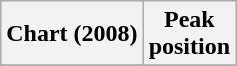<table class="wikitable plainrowheaders" style="text-align:center">
<tr>
<th>Chart (2008)</th>
<th>Peak<br>position</th>
</tr>
<tr>
</tr>
</table>
